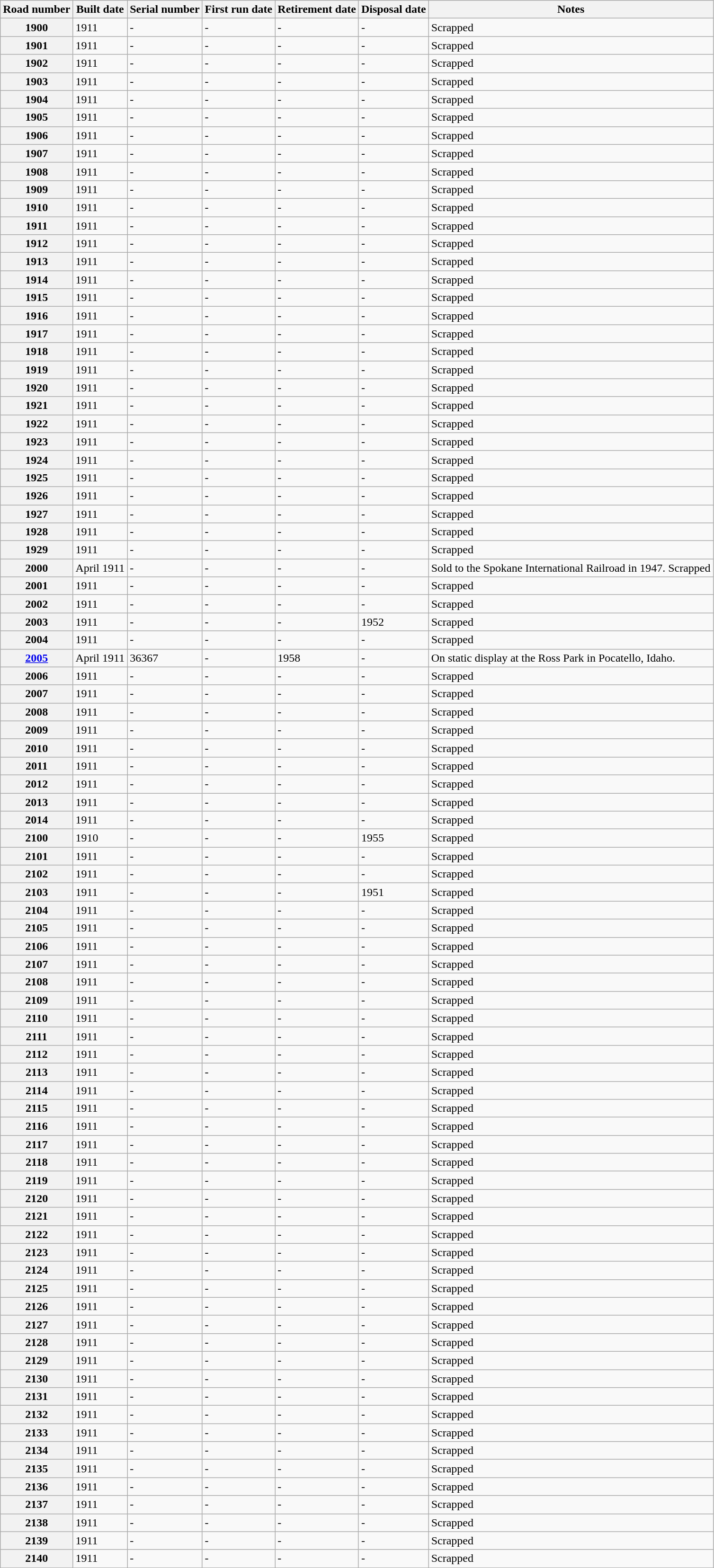<table class="wikitable sortable">
<tr>
<th>Road number</th>
<th>Built date</th>
<th>Serial number</th>
<th>First run date</th>
<th>Retirement date</th>
<th>Disposal date</th>
<th>Notes</th>
</tr>
<tr>
<th>1900</th>
<td>1911</td>
<td>-</td>
<td>-</td>
<td>-</td>
<td>-</td>
<td>Scrapped</td>
</tr>
<tr>
<th>1901</th>
<td>1911</td>
<td>-</td>
<td>-</td>
<td>-</td>
<td>-</td>
<td>Scrapped</td>
</tr>
<tr>
<th>1902</th>
<td>1911</td>
<td>-</td>
<td>-</td>
<td>-</td>
<td>-</td>
<td>Scrapped</td>
</tr>
<tr>
<th>1903</th>
<td>1911</td>
<td>-</td>
<td>-</td>
<td>-</td>
<td>-</td>
<td>Scrapped</td>
</tr>
<tr>
<th>1904</th>
<td>1911</td>
<td>-</td>
<td>-</td>
<td>-</td>
<td>-</td>
<td>Scrapped</td>
</tr>
<tr>
<th>1905</th>
<td>1911</td>
<td>-</td>
<td>-</td>
<td>-</td>
<td>-</td>
<td>Scrapped</td>
</tr>
<tr>
<th>1906</th>
<td>1911</td>
<td>-</td>
<td>-</td>
<td>-</td>
<td>-</td>
<td>Scrapped</td>
</tr>
<tr>
<th>1907</th>
<td>1911</td>
<td>-</td>
<td>-</td>
<td>-</td>
<td>-</td>
<td>Scrapped</td>
</tr>
<tr>
<th>1908</th>
<td>1911</td>
<td>-</td>
<td>-</td>
<td>-</td>
<td>-</td>
<td>Scrapped</td>
</tr>
<tr>
<th>1909</th>
<td>1911</td>
<td>-</td>
<td>-</td>
<td>-</td>
<td>-</td>
<td>Scrapped</td>
</tr>
<tr>
<th>1910</th>
<td>1911</td>
<td>-</td>
<td>-</td>
<td>-</td>
<td>-</td>
<td>Scrapped</td>
</tr>
<tr>
<th>1911</th>
<td>1911</td>
<td>-</td>
<td>-</td>
<td>-</td>
<td>-</td>
<td>Scrapped</td>
</tr>
<tr>
<th>1912</th>
<td>1911</td>
<td>-</td>
<td>-</td>
<td>-</td>
<td>-</td>
<td>Scrapped</td>
</tr>
<tr>
<th>1913</th>
<td>1911</td>
<td>-</td>
<td>-</td>
<td>-</td>
<td>-</td>
<td>Scrapped</td>
</tr>
<tr>
<th>1914</th>
<td>1911</td>
<td>-</td>
<td>-</td>
<td>-</td>
<td>-</td>
<td>Scrapped</td>
</tr>
<tr>
<th>1915</th>
<td>1911</td>
<td>-</td>
<td>-</td>
<td>-</td>
<td>-</td>
<td>Scrapped</td>
</tr>
<tr>
<th>1916</th>
<td>1911</td>
<td>-</td>
<td>-</td>
<td>-</td>
<td>-</td>
<td>Scrapped</td>
</tr>
<tr>
<th>1917</th>
<td>1911</td>
<td>-</td>
<td>-</td>
<td>-</td>
<td>-</td>
<td>Scrapped</td>
</tr>
<tr>
<th>1918</th>
<td>1911</td>
<td>-</td>
<td>-</td>
<td>-</td>
<td>-</td>
<td>Scrapped</td>
</tr>
<tr>
<th>1919</th>
<td>1911</td>
<td>-</td>
<td>-</td>
<td>-</td>
<td>-</td>
<td>Scrapped</td>
</tr>
<tr>
<th>1920</th>
<td>1911</td>
<td>-</td>
<td>-</td>
<td>-</td>
<td>-</td>
<td>Scrapped</td>
</tr>
<tr>
<th>1921</th>
<td>1911</td>
<td>-</td>
<td>-</td>
<td>-</td>
<td>-</td>
<td>Scrapped</td>
</tr>
<tr>
<th>1922</th>
<td>1911</td>
<td>-</td>
<td>-</td>
<td>-</td>
<td>-</td>
<td>Scrapped</td>
</tr>
<tr>
<th>1923</th>
<td>1911</td>
<td>-</td>
<td>-</td>
<td>-</td>
<td>-</td>
<td>Scrapped</td>
</tr>
<tr>
<th>1924</th>
<td>1911</td>
<td>-</td>
<td>-</td>
<td>-</td>
<td>-</td>
<td>Scrapped</td>
</tr>
<tr>
<th>1925</th>
<td>1911</td>
<td>-</td>
<td>-</td>
<td>-</td>
<td>-</td>
<td>Scrapped</td>
</tr>
<tr>
<th>1926</th>
<td>1911</td>
<td>-</td>
<td>-</td>
<td>-</td>
<td>-</td>
<td>Scrapped</td>
</tr>
<tr>
<th>1927</th>
<td>1911</td>
<td>-</td>
<td>-</td>
<td>-</td>
<td>-</td>
<td>Scrapped</td>
</tr>
<tr>
<th>1928</th>
<td>1911</td>
<td>-</td>
<td>-</td>
<td>-</td>
<td>-</td>
<td>Scrapped</td>
</tr>
<tr>
<th>1929</th>
<td>1911</td>
<td>-</td>
<td>-</td>
<td>-</td>
<td>-</td>
<td>Scrapped</td>
</tr>
<tr>
<th>2000</th>
<td>April 1911</td>
<td>-</td>
<td>-</td>
<td>-</td>
<td>-</td>
<td>Sold to the Spokane International Railroad in 1947. Scrapped</td>
</tr>
<tr>
<th>2001</th>
<td>1911</td>
<td>-</td>
<td>-</td>
<td>-</td>
<td>-</td>
<td>Scrapped</td>
</tr>
<tr>
<th>2002</th>
<td>1911</td>
<td>-</td>
<td>-</td>
<td>-</td>
<td>-</td>
<td>Scrapped</td>
</tr>
<tr>
<th>2003</th>
<td>1911</td>
<td>-</td>
<td>-</td>
<td>-</td>
<td>1952</td>
<td>Scrapped</td>
</tr>
<tr>
<th>2004</th>
<td>1911</td>
<td>-</td>
<td>-</td>
<td>-</td>
<td>-</td>
<td>Scrapped</td>
</tr>
<tr>
<th><a href='#'>2005</a></th>
<td>April 1911</td>
<td>36367</td>
<td>-</td>
<td>1958</td>
<td>-</td>
<td>On static display at the Ross Park in Pocatello, Idaho.</td>
</tr>
<tr>
<th>2006</th>
<td>1911</td>
<td>-</td>
<td>-</td>
<td>-</td>
<td>-</td>
<td>Scrapped</td>
</tr>
<tr>
<th>2007</th>
<td>1911</td>
<td>-</td>
<td>-</td>
<td>-</td>
<td>-</td>
<td>Scrapped</td>
</tr>
<tr>
<th>2008</th>
<td>1911</td>
<td>-</td>
<td>-</td>
<td>-</td>
<td>-</td>
<td>Scrapped</td>
</tr>
<tr>
<th>2009</th>
<td>1911</td>
<td>-</td>
<td>-</td>
<td>-</td>
<td>-</td>
<td>Scrapped</td>
</tr>
<tr>
<th>2010</th>
<td>1911</td>
<td>-</td>
<td>-</td>
<td>-</td>
<td>-</td>
<td>Scrapped</td>
</tr>
<tr>
<th>2011</th>
<td>1911</td>
<td>-</td>
<td>-</td>
<td>-</td>
<td>-</td>
<td>Scrapped</td>
</tr>
<tr>
<th>2012</th>
<td>1911</td>
<td>-</td>
<td>-</td>
<td>-</td>
<td>-</td>
<td>Scrapped</td>
</tr>
<tr>
<th>2013</th>
<td>1911</td>
<td>-</td>
<td>-</td>
<td>-</td>
<td>-</td>
<td>Scrapped</td>
</tr>
<tr>
<th>2014</th>
<td>1911</td>
<td>-</td>
<td>-</td>
<td>-</td>
<td>-</td>
<td>Scrapped</td>
</tr>
<tr>
<th>2100</th>
<td>1910</td>
<td>-</td>
<td>-</td>
<td>-</td>
<td>1955</td>
<td>Scrapped</td>
</tr>
<tr>
<th>2101</th>
<td>1911</td>
<td>-</td>
<td>-</td>
<td>-</td>
<td>-</td>
<td>Scrapped</td>
</tr>
<tr>
<th>2102</th>
<td>1911</td>
<td>-</td>
<td>-</td>
<td>-</td>
<td>-</td>
<td>Scrapped</td>
</tr>
<tr>
<th>2103</th>
<td>1911</td>
<td>-</td>
<td>-</td>
<td>-</td>
<td>1951</td>
<td>Scrapped</td>
</tr>
<tr>
<th>2104</th>
<td>1911</td>
<td>-</td>
<td>-</td>
<td>-</td>
<td>-</td>
<td>Scrapped</td>
</tr>
<tr>
<th>2105</th>
<td>1911</td>
<td>-</td>
<td>-</td>
<td>-</td>
<td>-</td>
<td>Scrapped</td>
</tr>
<tr>
<th>2106</th>
<td>1911</td>
<td>-</td>
<td>-</td>
<td>-</td>
<td>-</td>
<td>Scrapped</td>
</tr>
<tr>
<th>2107</th>
<td>1911</td>
<td>-</td>
<td>-</td>
<td>-</td>
<td>-</td>
<td>Scrapped</td>
</tr>
<tr>
<th>2108</th>
<td>1911</td>
<td>-</td>
<td>-</td>
<td>-</td>
<td>-</td>
<td>Scrapped</td>
</tr>
<tr>
<th>2109</th>
<td>1911</td>
<td>-</td>
<td>-</td>
<td>-</td>
<td>-</td>
<td>Scrapped</td>
</tr>
<tr>
<th>2110</th>
<td>1911</td>
<td>-</td>
<td>-</td>
<td>-</td>
<td>-</td>
<td>Scrapped</td>
</tr>
<tr>
<th>2111</th>
<td>1911</td>
<td>-</td>
<td>-</td>
<td>-</td>
<td>-</td>
<td>Scrapped</td>
</tr>
<tr>
<th>2112</th>
<td>1911</td>
<td>-</td>
<td>-</td>
<td>-</td>
<td>-</td>
<td>Scrapped</td>
</tr>
<tr>
<th>2113</th>
<td>1911</td>
<td>-</td>
<td>-</td>
<td>-</td>
<td>-</td>
<td>Scrapped</td>
</tr>
<tr>
<th>2114</th>
<td>1911</td>
<td>-</td>
<td>-</td>
<td>-</td>
<td>-</td>
<td>Scrapped</td>
</tr>
<tr>
<th>2115</th>
<td>1911</td>
<td>-</td>
<td>-</td>
<td>-</td>
<td>-</td>
<td>Scrapped</td>
</tr>
<tr>
<th>2116</th>
<td>1911</td>
<td>-</td>
<td>-</td>
<td>-</td>
<td>-</td>
<td>Scrapped</td>
</tr>
<tr>
<th>2117</th>
<td>1911</td>
<td>-</td>
<td>-</td>
<td>-</td>
<td>-</td>
<td>Scrapped</td>
</tr>
<tr>
<th>2118</th>
<td>1911</td>
<td>-</td>
<td>-</td>
<td>-</td>
<td>-</td>
<td>Scrapped</td>
</tr>
<tr>
<th>2119</th>
<td>1911</td>
<td>-</td>
<td>-</td>
<td>-</td>
<td>-</td>
<td>Scrapped</td>
</tr>
<tr>
<th>2120</th>
<td>1911</td>
<td>-</td>
<td>-</td>
<td>-</td>
<td>-</td>
<td>Scrapped</td>
</tr>
<tr>
<th>2121</th>
<td>1911</td>
<td>-</td>
<td>-</td>
<td>-</td>
<td>-</td>
<td>Scrapped</td>
</tr>
<tr>
<th>2122</th>
<td>1911</td>
<td>-</td>
<td>-</td>
<td>-</td>
<td>-</td>
<td>Scrapped</td>
</tr>
<tr>
<th>2123</th>
<td>1911</td>
<td>-</td>
<td>-</td>
<td>-</td>
<td>-</td>
<td>Scrapped</td>
</tr>
<tr>
<th>2124</th>
<td>1911</td>
<td>-</td>
<td>-</td>
<td>-</td>
<td>-</td>
<td>Scrapped</td>
</tr>
<tr>
<th>2125</th>
<td>1911</td>
<td>-</td>
<td>-</td>
<td>-</td>
<td>-</td>
<td>Scrapped</td>
</tr>
<tr>
<th>2126</th>
<td>1911</td>
<td>-</td>
<td>-</td>
<td>-</td>
<td>-</td>
<td>Scrapped</td>
</tr>
<tr>
<th>2127</th>
<td>1911</td>
<td>-</td>
<td>-</td>
<td>-</td>
<td>-</td>
<td>Scrapped</td>
</tr>
<tr>
<th>2128</th>
<td>1911</td>
<td>-</td>
<td>-</td>
<td>-</td>
<td>-</td>
<td>Scrapped</td>
</tr>
<tr>
<th>2129</th>
<td>1911</td>
<td>-</td>
<td>-</td>
<td>-</td>
<td>-</td>
<td>Scrapped</td>
</tr>
<tr>
<th>2130</th>
<td>1911</td>
<td>-</td>
<td>-</td>
<td>-</td>
<td>-</td>
<td>Scrapped</td>
</tr>
<tr>
<th>2131</th>
<td>1911</td>
<td>-</td>
<td>-</td>
<td>-</td>
<td>-</td>
<td>Scrapped</td>
</tr>
<tr>
<th>2132</th>
<td>1911</td>
<td>-</td>
<td>-</td>
<td>-</td>
<td>-</td>
<td>Scrapped</td>
</tr>
<tr>
<th>2133</th>
<td>1911</td>
<td>-</td>
<td>-</td>
<td>-</td>
<td>-</td>
<td>Scrapped</td>
</tr>
<tr>
<th>2134</th>
<td>1911</td>
<td>-</td>
<td>-</td>
<td>-</td>
<td>-</td>
<td>Scrapped</td>
</tr>
<tr>
<th>2135</th>
<td>1911</td>
<td>-</td>
<td>-</td>
<td>-</td>
<td>-</td>
<td>Scrapped</td>
</tr>
<tr>
<th>2136</th>
<td>1911</td>
<td>-</td>
<td>-</td>
<td>-</td>
<td>-</td>
<td>Scrapped</td>
</tr>
<tr>
<th>2137</th>
<td>1911</td>
<td>-</td>
<td>-</td>
<td>-</td>
<td>-</td>
<td>Scrapped</td>
</tr>
<tr>
<th>2138</th>
<td>1911</td>
<td>-</td>
<td>-</td>
<td>-</td>
<td>-</td>
<td>Scrapped</td>
</tr>
<tr>
<th>2139</th>
<td>1911</td>
<td>-</td>
<td>-</td>
<td>-</td>
<td>-</td>
<td>Scrapped</td>
</tr>
<tr>
<th>2140</th>
<td>1911</td>
<td>-</td>
<td>-</td>
<td>-</td>
<td>-</td>
<td>Scrapped</td>
</tr>
</table>
